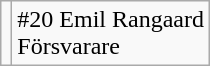<table class="wikitable">
<tr>
<td></td>
<td>#20 Emil Rangaard<br>Försvarare</td>
</tr>
</table>
